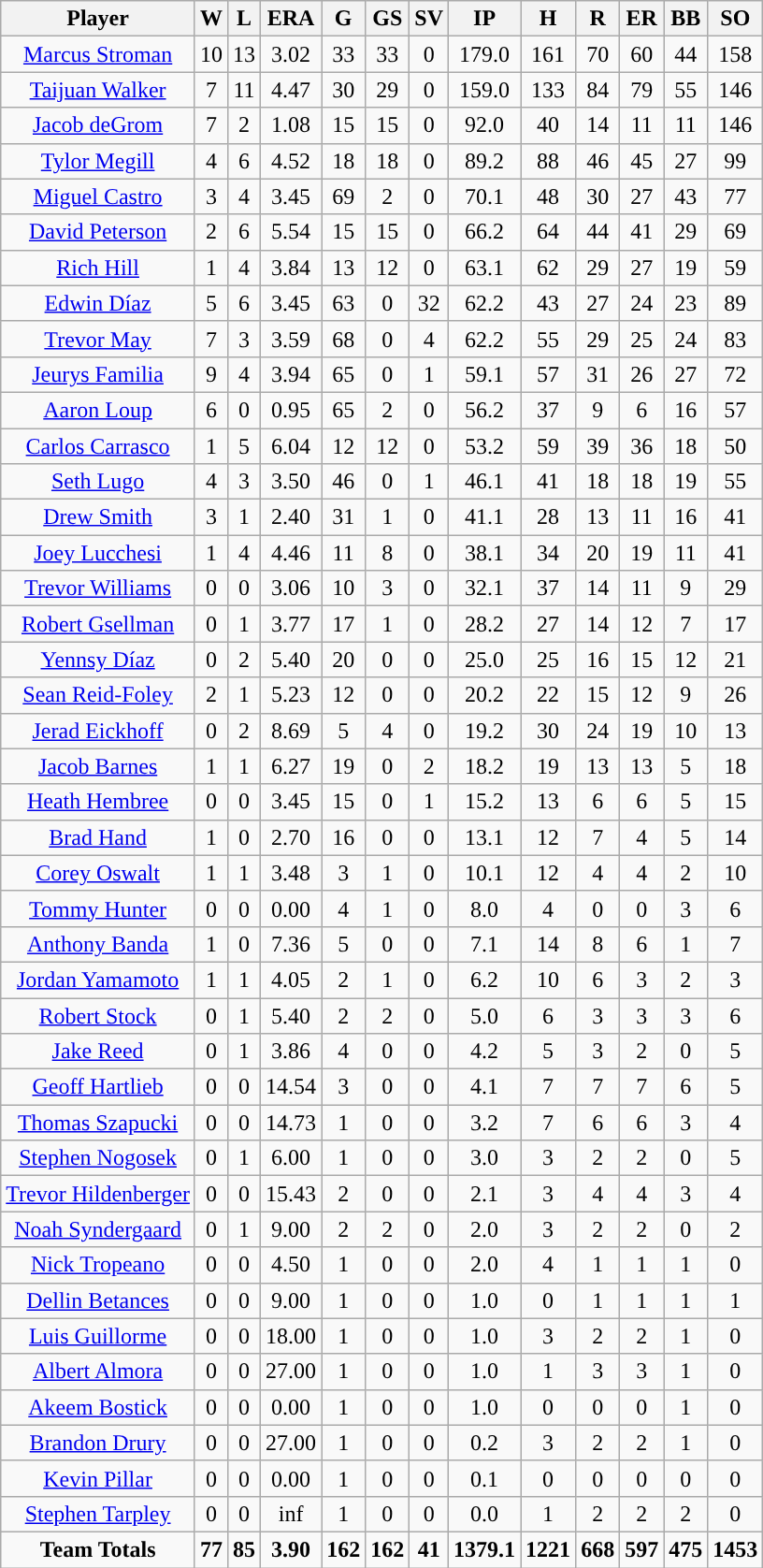<table class=wikitable style="text-align:center">
<tr>
<th>Player</th>
<th>W</th>
<th>L</th>
<th>ERA</th>
<th>G</th>
<th>GS</th>
<th>SV</th>
<th>IP</th>
<th>H</th>
<th>R</th>
<th>ER</th>
<th>BB</th>
<th>SO</th>
</tr>
<tr>
<td><a href='#'>Marcus Stroman</a></td>
<td>10</td>
<td>13</td>
<td>3.02</td>
<td>33</td>
<td>33</td>
<td>0</td>
<td>179.0</td>
<td>161</td>
<td>70</td>
<td>60</td>
<td>44</td>
<td>158</td>
</tr>
<tr>
<td><a href='#'>Taijuan Walker</a></td>
<td>7</td>
<td>11</td>
<td>4.47</td>
<td>30</td>
<td>29</td>
<td>0</td>
<td>159.0</td>
<td>133</td>
<td>84</td>
<td>79</td>
<td>55</td>
<td>146</td>
</tr>
<tr>
<td><a href='#'>Jacob deGrom</a></td>
<td>7</td>
<td>2</td>
<td>1.08</td>
<td>15</td>
<td>15</td>
<td>0</td>
<td>92.0</td>
<td>40</td>
<td>14</td>
<td>11</td>
<td>11</td>
<td>146</td>
</tr>
<tr>
<td><a href='#'>Tylor Megill</a></td>
<td>4</td>
<td>6</td>
<td>4.52</td>
<td>18</td>
<td>18</td>
<td>0</td>
<td>89.2</td>
<td>88</td>
<td>46</td>
<td>45</td>
<td>27</td>
<td>99</td>
</tr>
<tr>
<td><a href='#'>Miguel Castro</a></td>
<td>3</td>
<td>4</td>
<td>3.45</td>
<td>69</td>
<td>2</td>
<td>0</td>
<td>70.1</td>
<td>48</td>
<td>30</td>
<td>27</td>
<td>43</td>
<td>77</td>
</tr>
<tr>
<td><a href='#'>David Peterson</a></td>
<td>2</td>
<td>6</td>
<td>5.54</td>
<td>15</td>
<td>15</td>
<td>0</td>
<td>66.2</td>
<td>64</td>
<td>44</td>
<td>41</td>
<td>29</td>
<td>69</td>
</tr>
<tr>
<td><a href='#'>Rich Hill</a></td>
<td>1</td>
<td>4</td>
<td>3.84</td>
<td>13</td>
<td>12</td>
<td>0</td>
<td>63.1</td>
<td>62</td>
<td>29</td>
<td>27</td>
<td>19</td>
<td>59</td>
</tr>
<tr>
<td><a href='#'>Edwin Díaz</a></td>
<td>5</td>
<td>6</td>
<td>3.45</td>
<td>63</td>
<td>0</td>
<td>32</td>
<td>62.2</td>
<td>43</td>
<td>27</td>
<td>24</td>
<td>23</td>
<td>89</td>
</tr>
<tr>
<td><a href='#'>Trevor May</a></td>
<td>7</td>
<td>3</td>
<td>3.59</td>
<td>68</td>
<td>0</td>
<td>4</td>
<td>62.2</td>
<td>55</td>
<td>29</td>
<td>25</td>
<td>24</td>
<td>83</td>
</tr>
<tr>
<td><a href='#'>Jeurys Familia</a></td>
<td>9</td>
<td>4</td>
<td>3.94</td>
<td>65</td>
<td>0</td>
<td>1</td>
<td>59.1</td>
<td>57</td>
<td>31</td>
<td>26</td>
<td>27</td>
<td>72</td>
</tr>
<tr>
<td><a href='#'>Aaron Loup</a></td>
<td>6</td>
<td>0</td>
<td>0.95</td>
<td>65</td>
<td>2</td>
<td>0</td>
<td>56.2</td>
<td>37</td>
<td>9</td>
<td>6</td>
<td>16</td>
<td>57</td>
</tr>
<tr>
<td><a href='#'>Carlos Carrasco</a></td>
<td>1</td>
<td>5</td>
<td>6.04</td>
<td>12</td>
<td>12</td>
<td>0</td>
<td>53.2</td>
<td>59</td>
<td>39</td>
<td>36</td>
<td>18</td>
<td>50</td>
</tr>
<tr>
<td><a href='#'>Seth Lugo</a></td>
<td>4</td>
<td>3</td>
<td>3.50</td>
<td>46</td>
<td>0</td>
<td>1</td>
<td>46.1</td>
<td>41</td>
<td>18</td>
<td>18</td>
<td>19</td>
<td>55</td>
</tr>
<tr>
<td><a href='#'>Drew Smith</a></td>
<td>3</td>
<td>1</td>
<td>2.40</td>
<td>31</td>
<td>1</td>
<td>0</td>
<td>41.1</td>
<td>28</td>
<td>13</td>
<td>11</td>
<td>16</td>
<td>41</td>
</tr>
<tr>
<td><a href='#'>Joey Lucchesi</a></td>
<td>1</td>
<td>4</td>
<td>4.46</td>
<td>11</td>
<td>8</td>
<td>0</td>
<td>38.1</td>
<td>34</td>
<td>20</td>
<td>19</td>
<td>11</td>
<td>41</td>
</tr>
<tr>
<td><a href='#'>Trevor Williams</a></td>
<td>0</td>
<td>0</td>
<td>3.06</td>
<td>10</td>
<td>3</td>
<td>0</td>
<td>32.1</td>
<td>37</td>
<td>14</td>
<td>11</td>
<td>9</td>
<td>29</td>
</tr>
<tr>
<td><a href='#'>Robert Gsellman</a></td>
<td>0</td>
<td>1</td>
<td>3.77</td>
<td>17</td>
<td>1</td>
<td>0</td>
<td>28.2</td>
<td>27</td>
<td>14</td>
<td>12</td>
<td>7</td>
<td>17</td>
</tr>
<tr>
<td><a href='#'>Yennsy Díaz</a></td>
<td>0</td>
<td>2</td>
<td>5.40</td>
<td>20</td>
<td>0</td>
<td>0</td>
<td>25.0</td>
<td>25</td>
<td>16</td>
<td>15</td>
<td>12</td>
<td>21</td>
</tr>
<tr>
<td><a href='#'>Sean Reid-Foley</a></td>
<td>2</td>
<td>1</td>
<td>5.23</td>
<td>12</td>
<td>0</td>
<td>0</td>
<td>20.2</td>
<td>22</td>
<td>15</td>
<td>12</td>
<td>9</td>
<td>26</td>
</tr>
<tr>
<td><a href='#'>Jerad Eickhoff</a></td>
<td>0</td>
<td>2</td>
<td>8.69</td>
<td>5</td>
<td>4</td>
<td>0</td>
<td>19.2</td>
<td>30</td>
<td>24</td>
<td>19</td>
<td>10</td>
<td>13</td>
</tr>
<tr>
<td><a href='#'>Jacob Barnes</a></td>
<td>1</td>
<td>1</td>
<td>6.27</td>
<td>19</td>
<td>0</td>
<td>2</td>
<td>18.2</td>
<td>19</td>
<td>13</td>
<td>13</td>
<td>5</td>
<td>18</td>
</tr>
<tr>
<td><a href='#'>Heath Hembree</a></td>
<td>0</td>
<td>0</td>
<td>3.45</td>
<td>15</td>
<td>0</td>
<td>1</td>
<td>15.2</td>
<td>13</td>
<td>6</td>
<td>6</td>
<td>5</td>
<td>15</td>
</tr>
<tr>
<td><a href='#'>Brad Hand</a></td>
<td>1</td>
<td>0</td>
<td>2.70</td>
<td>16</td>
<td>0</td>
<td>0</td>
<td>13.1</td>
<td>12</td>
<td>7</td>
<td>4</td>
<td>5</td>
<td>14</td>
</tr>
<tr>
<td><a href='#'>Corey Oswalt</a></td>
<td>1</td>
<td>1</td>
<td>3.48</td>
<td>3</td>
<td>1</td>
<td>0</td>
<td>10.1</td>
<td>12</td>
<td>4</td>
<td>4</td>
<td>2</td>
<td>10</td>
</tr>
<tr>
<td><a href='#'>Tommy Hunter</a></td>
<td>0</td>
<td>0</td>
<td>0.00</td>
<td>4</td>
<td>1</td>
<td>0</td>
<td>8.0</td>
<td>4</td>
<td>0</td>
<td>0</td>
<td>3</td>
<td>6</td>
</tr>
<tr>
<td><a href='#'>Anthony Banda</a></td>
<td>1</td>
<td>0</td>
<td>7.36</td>
<td>5</td>
<td>0</td>
<td>0</td>
<td>7.1</td>
<td>14</td>
<td>8</td>
<td>6</td>
<td>1</td>
<td>7</td>
</tr>
<tr>
<td><a href='#'>Jordan Yamamoto</a></td>
<td>1</td>
<td>1</td>
<td>4.05</td>
<td>2</td>
<td>1</td>
<td>0</td>
<td>6.2</td>
<td>10</td>
<td>6</td>
<td>3</td>
<td>2</td>
<td>3</td>
</tr>
<tr>
<td><a href='#'>Robert Stock</a></td>
<td>0</td>
<td>1</td>
<td>5.40</td>
<td>2</td>
<td>2</td>
<td>0</td>
<td>5.0</td>
<td>6</td>
<td>3</td>
<td>3</td>
<td>3</td>
<td>6</td>
</tr>
<tr>
<td><a href='#'>Jake Reed</a></td>
<td>0</td>
<td>1</td>
<td>3.86</td>
<td>4</td>
<td>0</td>
<td>0</td>
<td>4.2</td>
<td>5</td>
<td>3</td>
<td>2</td>
<td>0</td>
<td>5</td>
</tr>
<tr>
<td><a href='#'>Geoff Hartlieb</a></td>
<td>0</td>
<td>0</td>
<td>14.54</td>
<td>3</td>
<td>0</td>
<td>0</td>
<td>4.1</td>
<td>7</td>
<td>7</td>
<td>7</td>
<td>6</td>
<td>5</td>
</tr>
<tr>
<td><a href='#'>Thomas Szapucki</a></td>
<td>0</td>
<td>0</td>
<td>14.73</td>
<td>1</td>
<td>0</td>
<td>0</td>
<td>3.2</td>
<td>7</td>
<td>6</td>
<td>6</td>
<td>3</td>
<td>4</td>
</tr>
<tr>
<td><a href='#'>Stephen Nogosek</a></td>
<td>0</td>
<td>1</td>
<td>6.00</td>
<td>1</td>
<td>0</td>
<td>0</td>
<td>3.0</td>
<td>3</td>
<td>2</td>
<td>2</td>
<td>0</td>
<td>5</td>
</tr>
<tr>
<td><a href='#'>Trevor Hildenberger</a></td>
<td>0</td>
<td>0</td>
<td>15.43</td>
<td>2</td>
<td>0</td>
<td>0</td>
<td>2.1</td>
<td>3</td>
<td>4</td>
<td>4</td>
<td>3</td>
<td>4</td>
</tr>
<tr>
<td><a href='#'>Noah Syndergaard</a></td>
<td>0</td>
<td>1</td>
<td>9.00</td>
<td>2</td>
<td>2</td>
<td>0</td>
<td>2.0</td>
<td>3</td>
<td>2</td>
<td>2</td>
<td>0</td>
<td>2</td>
</tr>
<tr>
<td><a href='#'>Nick Tropeano</a></td>
<td>0</td>
<td>0</td>
<td>4.50</td>
<td>1</td>
<td>0</td>
<td>0</td>
<td>2.0</td>
<td>4</td>
<td>1</td>
<td>1</td>
<td>1</td>
<td>0</td>
</tr>
<tr>
<td><a href='#'>Dellin Betances</a></td>
<td>0</td>
<td>0</td>
<td>9.00</td>
<td>1</td>
<td>0</td>
<td>0</td>
<td>1.0</td>
<td>0</td>
<td>1</td>
<td>1</td>
<td>1</td>
<td>1</td>
</tr>
<tr>
<td><a href='#'>Luis Guillorme</a></td>
<td>0</td>
<td>0</td>
<td>18.00</td>
<td>1</td>
<td>0</td>
<td>0</td>
<td>1.0</td>
<td>3</td>
<td>2</td>
<td>2</td>
<td>1</td>
<td>0</td>
</tr>
<tr>
<td><a href='#'>Albert Almora</a></td>
<td>0</td>
<td>0</td>
<td>27.00</td>
<td>1</td>
<td>0</td>
<td>0</td>
<td>1.0</td>
<td>1</td>
<td>3</td>
<td>3</td>
<td>1</td>
<td>0</td>
</tr>
<tr>
<td><a href='#'>Akeem Bostick</a></td>
<td>0</td>
<td>0</td>
<td>0.00</td>
<td>1</td>
<td>0</td>
<td>0</td>
<td>1.0</td>
<td>0</td>
<td>0</td>
<td>0</td>
<td>1</td>
<td>0</td>
</tr>
<tr>
<td><a href='#'>Brandon Drury</a></td>
<td>0</td>
<td>0</td>
<td>27.00</td>
<td>1</td>
<td>0</td>
<td>0</td>
<td>0.2</td>
<td>3</td>
<td>2</td>
<td>2</td>
<td>1</td>
<td>0</td>
</tr>
<tr>
<td><a href='#'>Kevin Pillar</a></td>
<td>0</td>
<td>0</td>
<td>0.00</td>
<td>1</td>
<td>0</td>
<td>0</td>
<td>0.1</td>
<td>0</td>
<td>0</td>
<td>0</td>
<td>0</td>
<td>0</td>
</tr>
<tr>
<td><a href='#'>Stephen Tarpley</a></td>
<td>0</td>
<td>0</td>
<td>inf</td>
<td>1</td>
<td>0</td>
<td>0</td>
<td>0.0</td>
<td>1</td>
<td>2</td>
<td>2</td>
<td>2</td>
<td>0</td>
</tr>
<tr>
<td><strong>Team Totals</strong></td>
<td><strong>77</strong></td>
<td><strong>85</strong></td>
<td><strong>3.90</strong></td>
<td><strong>162</strong></td>
<td><strong>162</strong></td>
<td><strong>41</strong></td>
<td><strong>1379.1</strong></td>
<td><strong>1221</strong></td>
<td><strong>668</strong></td>
<td><strong>597</strong></td>
<td><strong>475</strong></td>
<td><strong>1453</strong></td>
</tr>
</table>
